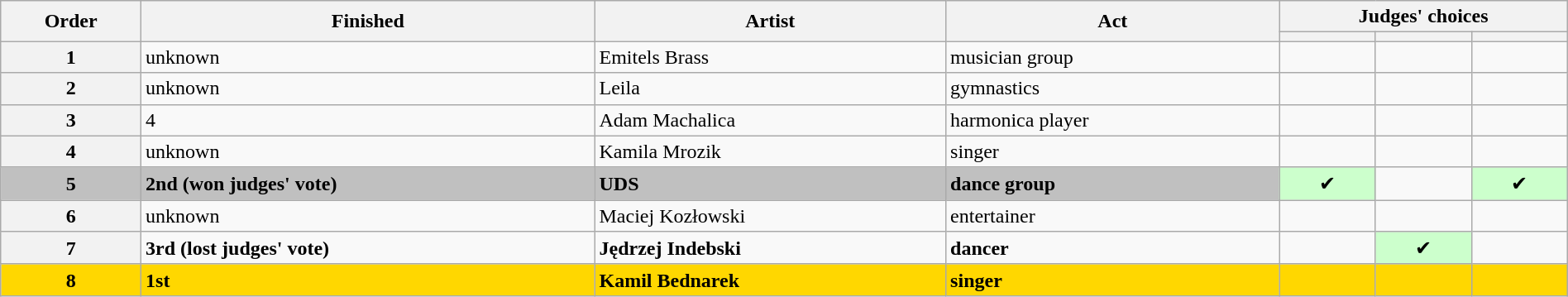<table class="wikitable sortable" style="width:100%;">
<tr>
<th rowspan=2>Order</th>
<th rowspan=2>Finished</th>
<th rowspan=2 class="unsortable">Artist</th>
<th rowspan=2 class="unsortable">Act</th>
<th colspan=3 class="unsortable">Judges' choices</th>
</tr>
<tr>
<th width="70"></th>
<th width="70"></th>
<th width="70"></th>
</tr>
<tr>
<th>1</th>
<td>unknown</td>
<td>Emitels Brass</td>
<td>musician group</td>
<td></td>
<td></td>
<td></td>
</tr>
<tr>
<th>2</th>
<td>unknown</td>
<td>Leila</td>
<td>gymnastics</td>
<td></td>
<td></td>
<td></td>
</tr>
<tr>
<th>3</th>
<td>4</td>
<td>Adam Machalica</td>
<td>harmonica player</td>
<td></td>
<td></td>
<td></td>
</tr>
<tr>
<th>4</th>
<td>unknown</td>
<td>Kamila Mrozik</td>
<td>singer</td>
<td></td>
<td></td>
<td></td>
</tr>
<tr>
<th style="background:silver;">5</th>
<td style="background:silver;"><strong>2nd (won judges' vote)</strong></td>
<td style="background:silver;"><strong>UDS</strong></td>
<td style="background:silver;"><strong>dance group</strong></td>
<td style="background:#cfc; text-align:center;">✔</td>
<td></td>
<td style="background:#cfc; text-align:center;">✔</td>
</tr>
<tr>
<th>6</th>
<td>unknown</td>
<td>Maciej Kozłowski</td>
<td>entertainer</td>
<td></td>
<td></td>
<td></td>
</tr>
<tr>
<th>7</th>
<td><strong>3rd (lost judges' vote)</strong></td>
<td><strong>Jędrzej Indebski</strong></td>
<td><strong>dancer</strong></td>
<td></td>
<td style="background:#cfc; text-align:center;">✔</td>
<td></td>
</tr>
<tr>
<th style="background:gold;">8</th>
<td style="background:gold;"><strong>1st</strong></td>
<td style="background:gold;"><strong>Kamil Bednarek</strong></td>
<td style="background:gold;"><strong>singer</strong></td>
<td style="background:gold;"></td>
<td style="background:gold;"></td>
<td style="background:gold;"></td>
</tr>
</table>
